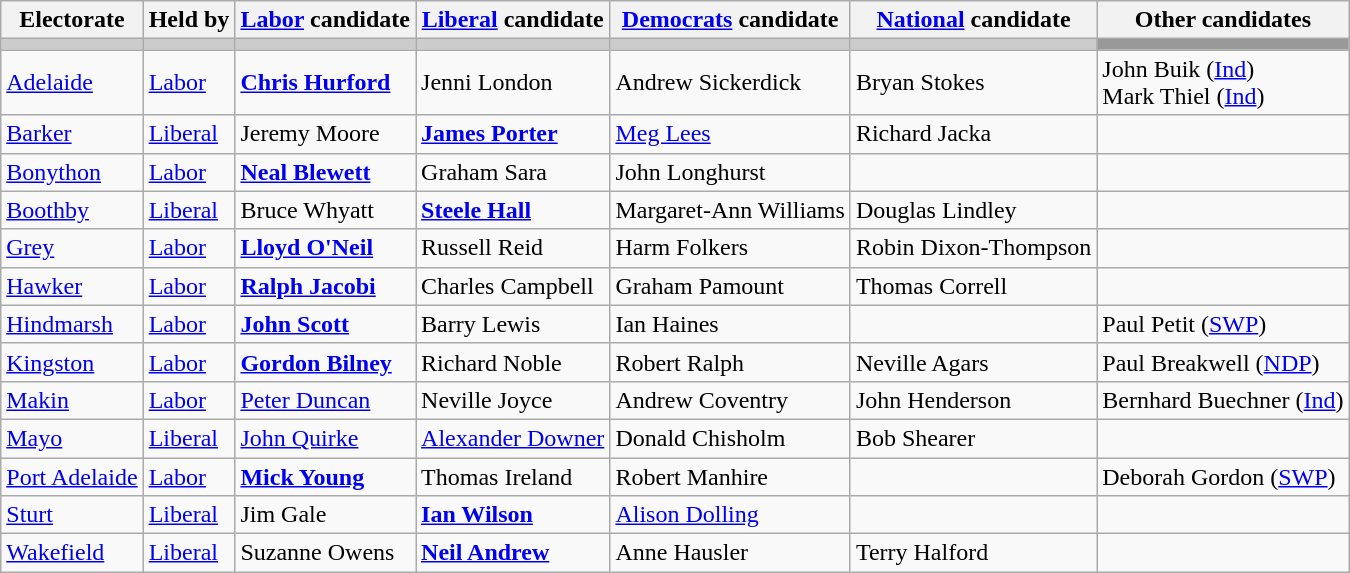<table class="wikitable">
<tr>
<th>Electorate</th>
<th>Held by</th>
<th><a href='#'>Labor</a> candidate</th>
<th><a href='#'>Liberal</a> candidate</th>
<th><a href='#'>Democrats</a> candidate</th>
<th><a href='#'>National</a> candidate</th>
<th>Other candidates</th>
</tr>
<tr bgcolor="#cccccc">
<td></td>
<td></td>
<td></td>
<td></td>
<td></td>
<td></td>
<td bgcolor="#999999"></td>
</tr>
<tr>
<td><a href='#'>Adelaide</a></td>
<td><a href='#'>Labor</a></td>
<td><strong><a href='#'>Chris Hurford</a></strong></td>
<td>Jenni London</td>
<td>Andrew Sickerdick</td>
<td>Bryan Stokes</td>
<td>John Buik (<a href='#'>Ind</a>)<br>Mark Thiel (<a href='#'>Ind</a>)</td>
</tr>
<tr>
<td><a href='#'>Barker</a></td>
<td><a href='#'>Liberal</a></td>
<td>Jeremy Moore</td>
<td><strong><a href='#'>James Porter</a></strong></td>
<td><a href='#'>Meg Lees</a></td>
<td>Richard Jacka</td>
<td></td>
</tr>
<tr>
<td><a href='#'>Bonython</a></td>
<td><a href='#'>Labor</a></td>
<td><strong><a href='#'>Neal Blewett</a></strong></td>
<td>Graham Sara</td>
<td>John Longhurst</td>
<td></td>
<td></td>
</tr>
<tr>
<td><a href='#'>Boothby</a></td>
<td><a href='#'>Liberal</a></td>
<td>Bruce Whyatt</td>
<td><strong><a href='#'>Steele Hall</a></strong></td>
<td>Margaret-Ann Williams</td>
<td>Douglas Lindley</td>
<td></td>
</tr>
<tr>
<td><a href='#'>Grey</a></td>
<td><a href='#'>Labor</a></td>
<td><strong><a href='#'>Lloyd O'Neil</a></strong></td>
<td>Russell Reid</td>
<td>Harm Folkers</td>
<td>Robin Dixon-Thompson</td>
<td></td>
</tr>
<tr>
<td><a href='#'>Hawker</a></td>
<td><a href='#'>Labor</a></td>
<td><strong><a href='#'>Ralph Jacobi</a></strong></td>
<td>Charles Campbell</td>
<td>Graham Pamount</td>
<td>Thomas Correll</td>
<td></td>
</tr>
<tr>
<td><a href='#'>Hindmarsh</a></td>
<td><a href='#'>Labor</a></td>
<td><strong><a href='#'>John Scott</a></strong></td>
<td>Barry Lewis</td>
<td>Ian Haines</td>
<td></td>
<td>Paul Petit (<a href='#'>SWP</a>)</td>
</tr>
<tr>
<td><a href='#'>Kingston</a></td>
<td><a href='#'>Labor</a></td>
<td><strong><a href='#'>Gordon Bilney</a></strong></td>
<td>Richard Noble</td>
<td>Robert Ralph</td>
<td>Neville Agars</td>
<td>Paul Breakwell (<a href='#'>NDP</a>)</td>
</tr>
<tr>
<td><a href='#'>Makin</a></td>
<td><a href='#'>Labor</a></td>
<td><a href='#'>Peter Duncan</a></td>
<td>Neville Joyce</td>
<td>Andrew Coventry</td>
<td>John Henderson</td>
<td>Bernhard Buechner (<a href='#'>Ind</a>)</td>
</tr>
<tr>
<td><a href='#'>Mayo</a></td>
<td><a href='#'>Liberal</a></td>
<td><a href='#'>John Quirke</a></td>
<td><a href='#'>Alexander Downer</a></td>
<td>Donald Chisholm</td>
<td>Bob Shearer</td>
<td></td>
</tr>
<tr>
<td><a href='#'>Port Adelaide</a></td>
<td><a href='#'>Labor</a></td>
<td><strong><a href='#'>Mick Young</a></strong></td>
<td>Thomas Ireland</td>
<td>Robert Manhire</td>
<td></td>
<td>Deborah Gordon (<a href='#'>SWP</a>)</td>
</tr>
<tr>
<td><a href='#'>Sturt</a></td>
<td><a href='#'>Liberal</a></td>
<td>Jim Gale</td>
<td><strong><a href='#'>Ian Wilson</a></strong></td>
<td><a href='#'>Alison Dolling</a></td>
<td></td>
<td></td>
</tr>
<tr>
<td><a href='#'>Wakefield</a></td>
<td><a href='#'>Liberal</a></td>
<td>Suzanne Owens</td>
<td><strong><a href='#'>Neil Andrew</a></strong></td>
<td>Anne Hausler</td>
<td>Terry Halford</td>
<td></td>
</tr>
</table>
